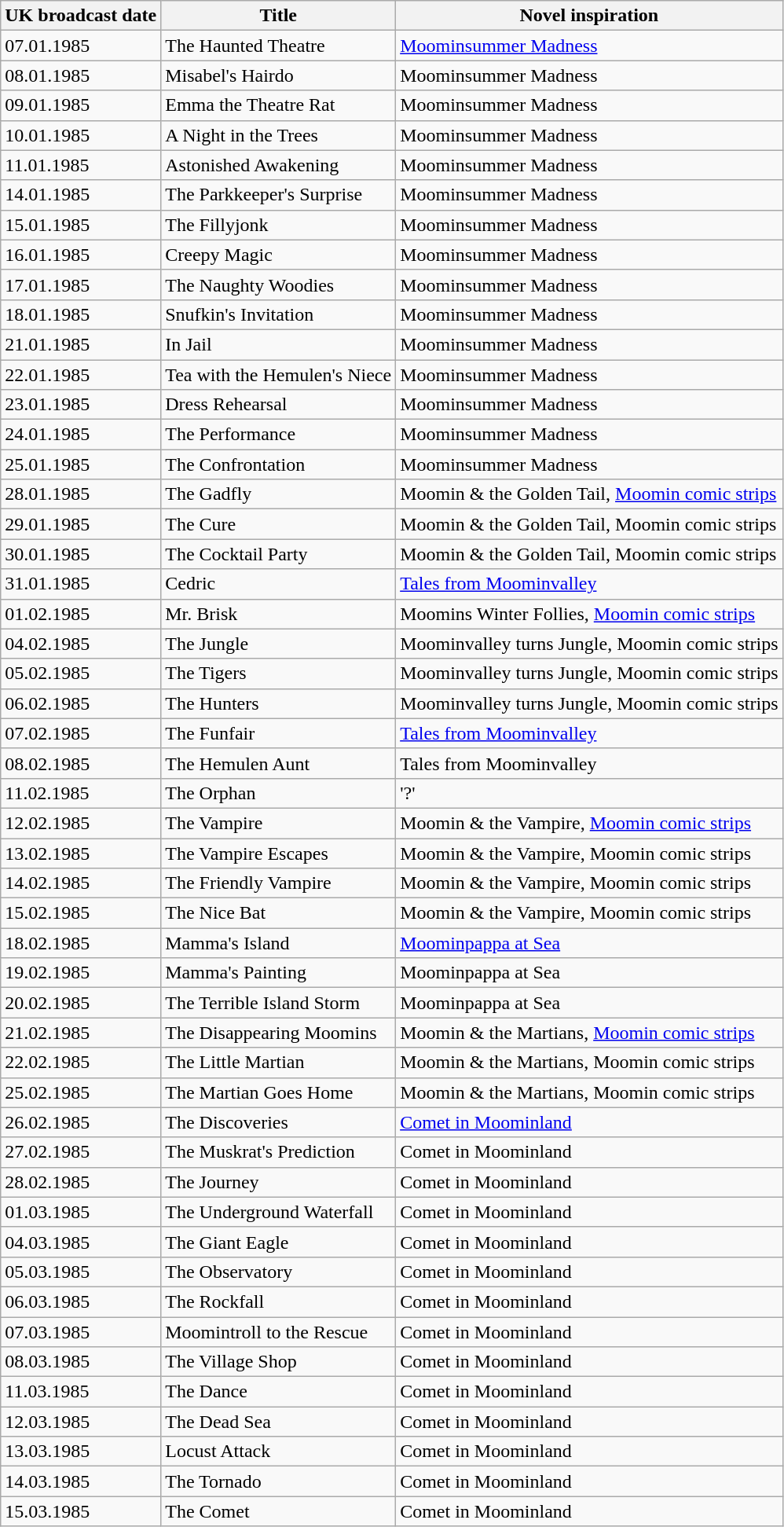<table class="wikitable mw-collapsible mw-collapsed">
<tr>
<th>UK broadcast date</th>
<th>Title</th>
<th>Novel inspiration</th>
</tr>
<tr>
<td>07.01.1985</td>
<td>The Haunted Theatre</td>
<td><a href='#'>Moominsummer Madness</a></td>
</tr>
<tr>
<td>08.01.1985</td>
<td>Misabel's Hairdo</td>
<td>Moominsummer Madness</td>
</tr>
<tr>
<td>09.01.1985</td>
<td>Emma the Theatre Rat</td>
<td>Moominsummer Madness</td>
</tr>
<tr>
<td>10.01.1985</td>
<td>A Night in the Trees</td>
<td>Moominsummer Madness</td>
</tr>
<tr>
<td>11.01.1985</td>
<td>Astonished Awakening</td>
<td>Moominsummer Madness</td>
</tr>
<tr>
<td>14.01.1985</td>
<td>The Parkkeeper's Surprise</td>
<td>Moominsummer Madness</td>
</tr>
<tr>
<td>15.01.1985</td>
<td>The Fillyjonk</td>
<td>Moominsummer Madness</td>
</tr>
<tr>
<td>16.01.1985</td>
<td>Creepy Magic</td>
<td>Moominsummer Madness</td>
</tr>
<tr>
<td>17.01.1985</td>
<td>The Naughty Woodies</td>
<td>Moominsummer Madness</td>
</tr>
<tr>
<td>18.01.1985</td>
<td>Snufkin's Invitation</td>
<td>Moominsummer Madness</td>
</tr>
<tr>
<td>21.01.1985</td>
<td>In Jail</td>
<td>Moominsummer Madness</td>
</tr>
<tr>
<td>22.01.1985</td>
<td>Tea with the Hemulen's Niece</td>
<td>Moominsummer Madness</td>
</tr>
<tr>
<td>23.01.1985</td>
<td>Dress Rehearsal</td>
<td>Moominsummer Madness</td>
</tr>
<tr>
<td>24.01.1985</td>
<td>The Performance</td>
<td>Moominsummer Madness</td>
</tr>
<tr>
<td>25.01.1985</td>
<td>The Confrontation</td>
<td>Moominsummer Madness</td>
</tr>
<tr>
<td>28.01.1985</td>
<td>The Gadfly</td>
<td>Moomin & the Golden Tail, <a href='#'>Moomin comic strips</a></td>
</tr>
<tr>
<td>29.01.1985</td>
<td>The Cure</td>
<td>Moomin & the Golden Tail, Moomin comic strips</td>
</tr>
<tr>
<td>30.01.1985</td>
<td>The Cocktail Party</td>
<td>Moomin & the Golden Tail, Moomin comic strips</td>
</tr>
<tr>
<td>31.01.1985</td>
<td>Cedric</td>
<td><a href='#'>Tales from Moominvalley</a></td>
</tr>
<tr>
<td>01.02.1985</td>
<td>Mr. Brisk</td>
<td>Moomins Winter Follies, <a href='#'>Moomin comic strips</a></td>
</tr>
<tr>
<td>04.02.1985</td>
<td>The Jungle</td>
<td>Moominvalley turns Jungle, Moomin comic strips</td>
</tr>
<tr>
<td>05.02.1985</td>
<td>The Tigers</td>
<td>Moominvalley turns Jungle, Moomin comic strips</td>
</tr>
<tr>
<td>06.02.1985</td>
<td>The Hunters</td>
<td>Moominvalley turns Jungle, Moomin comic strips</td>
</tr>
<tr>
<td>07.02.1985</td>
<td>The Funfair</td>
<td><a href='#'>Tales from Moominvalley</a></td>
</tr>
<tr>
<td>08.02.1985</td>
<td>The Hemulen Aunt</td>
<td>Tales from Moominvalley</td>
</tr>
<tr>
<td>11.02.1985</td>
<td>The Orphan</td>
<td>'?'</td>
</tr>
<tr>
<td>12.02.1985</td>
<td>The Vampire</td>
<td>Moomin & the Vampire, <a href='#'>Moomin comic strips</a></td>
</tr>
<tr>
<td>13.02.1985</td>
<td>The Vampire Escapes</td>
<td>Moomin & the Vampire, Moomin comic strips</td>
</tr>
<tr>
<td>14.02.1985</td>
<td>The Friendly Vampire</td>
<td>Moomin & the Vampire, Moomin comic strips</td>
</tr>
<tr>
<td>15.02.1985</td>
<td>The Nice Bat</td>
<td>Moomin & the Vampire, Moomin comic strips</td>
</tr>
<tr>
<td>18.02.1985</td>
<td>Mamma's Island</td>
<td><a href='#'>Moominpappa at Sea</a></td>
</tr>
<tr>
<td>19.02.1985</td>
<td>Mamma's Painting</td>
<td>Moominpappa at Sea</td>
</tr>
<tr>
<td>20.02.1985</td>
<td>The Terrible Island Storm</td>
<td>Moominpappa at Sea</td>
</tr>
<tr>
<td>21.02.1985</td>
<td>The Disappearing Moomins</td>
<td>Moomin & the Martians, <a href='#'>Moomin comic strips</a></td>
</tr>
<tr>
<td>22.02.1985</td>
<td>The Little Martian</td>
<td>Moomin & the Martians, Moomin comic strips</td>
</tr>
<tr>
<td>25.02.1985</td>
<td>The Martian Goes Home</td>
<td>Moomin & the Martians, Moomin comic strips</td>
</tr>
<tr>
<td>26.02.1985</td>
<td>The Discoveries</td>
<td><a href='#'>Comet in Moominland</a></td>
</tr>
<tr>
<td>27.02.1985</td>
<td>The Muskrat's Prediction</td>
<td>Comet in Moominland</td>
</tr>
<tr>
<td>28.02.1985</td>
<td>The Journey</td>
<td>Comet in Moominland</td>
</tr>
<tr>
<td>01.03.1985</td>
<td>The Underground Waterfall</td>
<td>Comet in Moominland</td>
</tr>
<tr>
<td>04.03.1985</td>
<td>The Giant Eagle</td>
<td>Comet in Moominland</td>
</tr>
<tr>
<td>05.03.1985</td>
<td>The Observatory</td>
<td>Comet in Moominland</td>
</tr>
<tr>
<td>06.03.1985</td>
<td>The Rockfall</td>
<td>Comet in Moominland</td>
</tr>
<tr>
<td>07.03.1985</td>
<td>Moomintroll to the Rescue</td>
<td>Comet in Moominland</td>
</tr>
<tr>
<td>08.03.1985</td>
<td>The Village Shop</td>
<td>Comet in Moominland</td>
</tr>
<tr>
<td>11.03.1985</td>
<td>The Dance</td>
<td>Comet in Moominland</td>
</tr>
<tr>
<td>12.03.1985</td>
<td>The Dead Sea</td>
<td>Comet in Moominland</td>
</tr>
<tr>
<td>13.03.1985</td>
<td>Locust Attack</td>
<td>Comet in Moominland</td>
</tr>
<tr>
<td>14.03.1985</td>
<td>The Tornado</td>
<td>Comet in Moominland</td>
</tr>
<tr>
<td>15.03.1985</td>
<td>The Comet</td>
<td>Comet in Moominland</td>
</tr>
</table>
